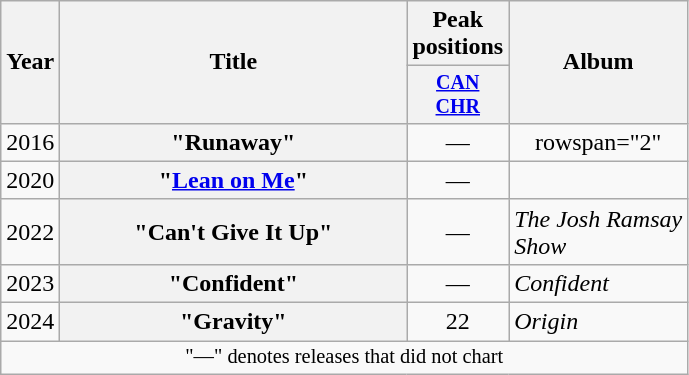<table class="wikitable plainrowheaders" style="text-align:center;">
<tr>
<th rowspan="2" style="width:1em;">Year</th>
<th rowspan="2" style="width:14em;">Title</th>
<th>Peak positions</th>
<th rowspan="2" style="width:7em;">Album</th>
</tr>
<tr style="font-size:smaller;">
<th style="width:3.5em;"><a href='#'>CAN CHR</a><br></th>
</tr>
<tr>
<td>2016</td>
<th scope="row">"Runaway"<br> </th>
<td>—</td>
<td>rowspan="2"</td>
</tr>
<tr>
<td>2020</td>
<th scope="row">"<a href='#'>Lean on Me</a>"<br> </th>
<td>—</td>
</tr>
<tr>
<td>2022</td>
<th scope="row">"Can't Give It Up"<br></th>
<td>—</td>
<td align="left"><em>The Josh Ramsay Show</em></td>
</tr>
<tr>
<td>2023</td>
<th scope="row">"Confident"<br></th>
<td>—</td>
<td align="left"><em>Confident</em></td>
</tr>
<tr>
<td>2024</td>
<th scope="row">"Gravity"<br></th>
<td>22</td>
<td align="left"><em>Origin</em></td>
</tr>
<tr>
<td colspan="9" style="font-size:85%">"—" denotes releases that did not chart</td>
</tr>
</table>
